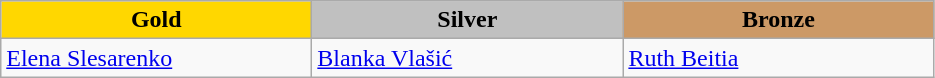<table class="wikitable" style="text-align:left">
<tr align="center">
<td width=200 bgcolor=gold><strong>Gold</strong></td>
<td width=200 bgcolor=silver><strong>Silver</strong></td>
<td width=200 bgcolor=CC9966><strong>Bronze</strong></td>
</tr>
<tr>
<td><a href='#'>Elena Slesarenko</a><br><em></em></td>
<td><a href='#'>Blanka Vlašić</a><br><em></em></td>
<td><a href='#'>Ruth Beitia</a><br><em></em></td>
</tr>
</table>
